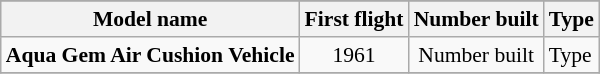<table class="wikitable" align=center style="font-size:90%;">
<tr>
</tr>
<tr bgcolor="#efefef">
<th>Model name</th>
<th>First flight</th>
<th>Number built</th>
<th>Type</th>
</tr>
<tr>
<td align=left><strong>Aqua Gem Air Cushion Vehicle</strong></td>
<td align=center>1961</td>
<td align=center>Number built</td>
<td align=left>Type</td>
</tr>
<tr>
</tr>
</table>
